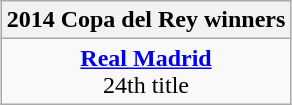<table class=wikitable style="text-align:center; margin:auto">
<tr>
<th>2014 Copa del Rey winners</th>
</tr>
<tr>
<td><strong><a href='#'>Real Madrid</a></strong><br>24th title</td>
</tr>
</table>
